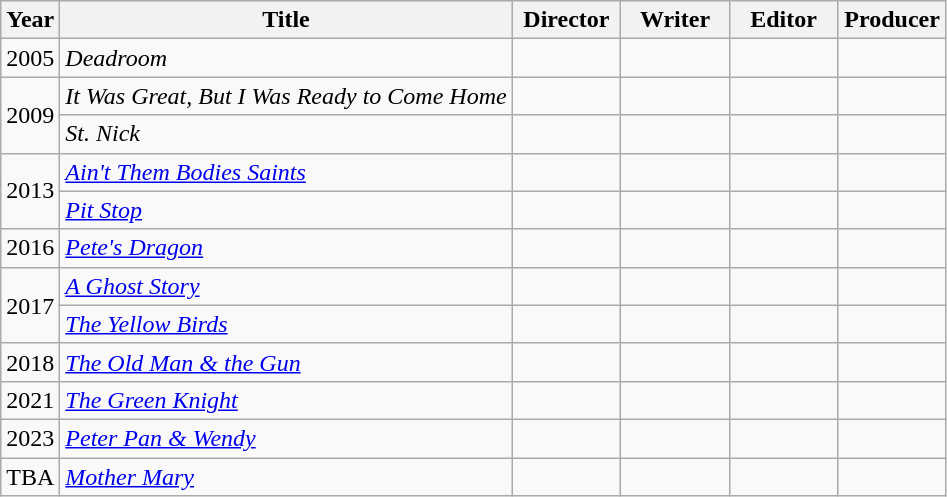<table class="wikitable">
<tr>
<th>Year</th>
<th>Title</th>
<th width=65>Director</th>
<th width=65>Writer</th>
<th width=65>Editor</th>
<th width=65>Producer</th>
</tr>
<tr>
<td>2005</td>
<td><em>Deadroom</em></td>
<td></td>
<td></td>
<td></td>
<td></td>
</tr>
<tr>
<td rowspan=2>2009</td>
<td><em>It Was Great, But I Was Ready to Come Home</em></td>
<td></td>
<td></td>
<td></td>
<td></td>
</tr>
<tr>
<td><em>St. Nick</em></td>
<td></td>
<td></td>
<td></td>
<td></td>
</tr>
<tr>
<td rowspan=2>2013</td>
<td><em><a href='#'>Ain't Them Bodies Saints</a></em></td>
<td></td>
<td></td>
<td></td>
<td></td>
</tr>
<tr>
<td><em><a href='#'>Pit Stop</a></em></td>
<td></td>
<td></td>
<td></td>
<td></td>
</tr>
<tr>
<td>2016</td>
<td><em><a href='#'>Pete's Dragon</a></em></td>
<td></td>
<td></td>
<td></td>
<td></td>
</tr>
<tr>
<td rowspan=2>2017</td>
<td><em><a href='#'>A Ghost Story</a></em></td>
<td></td>
<td></td>
<td></td>
<td></td>
</tr>
<tr>
<td><em><a href='#'>The Yellow Birds</a></em></td>
<td></td>
<td></td>
<td></td>
<td></td>
</tr>
<tr>
<td>2018</td>
<td><em><a href='#'>The Old Man & the Gun</a></em></td>
<td></td>
<td></td>
<td></td>
<td></td>
</tr>
<tr>
<td>2021</td>
<td><em><a href='#'>The Green Knight</a></em></td>
<td></td>
<td></td>
<td></td>
<td></td>
</tr>
<tr>
<td>2023</td>
<td><em><a href='#'>Peter Pan & Wendy</a></em></td>
<td></td>
<td></td>
<td></td>
<td></td>
</tr>
<tr>
<td>TBA</td>
<td><em><a href='#'>Mother Mary</a></em></td>
<td></td>
<td></td>
<td></td>
<td></td>
</tr>
</table>
